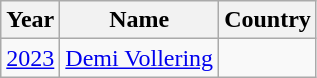<table class="wikitable">
<tr>
<th>Year</th>
<th>Name</th>
<th>Country</th>
</tr>
<tr>
<td><a href='#'>2023</a></td>
<td><a href='#'>Demi Vollering</a></td>
<td></td>
</tr>
</table>
